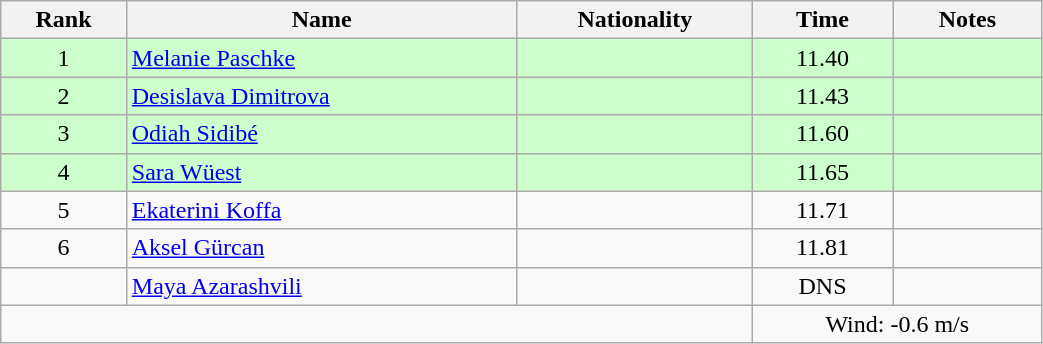<table class="wikitable sortable" style="text-align:center;width: 55%">
<tr>
<th>Rank</th>
<th>Name</th>
<th>Nationality</th>
<th>Time</th>
<th>Notes</th>
</tr>
<tr bgcolor=ccffcc>
<td>1</td>
<td align=left><a href='#'>Melanie Paschke</a></td>
<td align=left></td>
<td>11.40</td>
<td></td>
</tr>
<tr bgcolor=ccffcc>
<td>2</td>
<td align=left><a href='#'>Desislava Dimitrova</a></td>
<td align=left></td>
<td>11.43</td>
<td></td>
</tr>
<tr bgcolor=ccffcc>
<td>3</td>
<td align=left><a href='#'>Odiah Sidibé</a></td>
<td align=left></td>
<td>11.60</td>
<td></td>
</tr>
<tr bgcolor=ccffcc>
<td>4</td>
<td align=left><a href='#'>Sara Wüest</a></td>
<td align=left></td>
<td>11.65</td>
<td></td>
</tr>
<tr>
<td>5</td>
<td align=left><a href='#'>Ekaterini Koffa</a></td>
<td align=left></td>
<td>11.71</td>
<td></td>
</tr>
<tr>
<td>6</td>
<td align=left><a href='#'>Aksel Gürcan</a></td>
<td align=left></td>
<td>11.81</td>
<td></td>
</tr>
<tr>
<td></td>
<td align=left><a href='#'>Maya Azarashvili</a></td>
<td align=left></td>
<td>DNS</td>
<td></td>
</tr>
<tr>
<td colspan="3"></td>
<td colspan="2">Wind: -0.6 m/s</td>
</tr>
</table>
